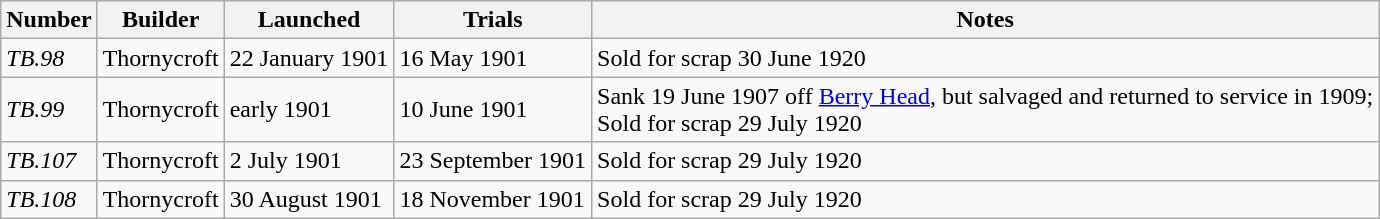<table class="wikitable">
<tr>
<th>Number</th>
<th>Builder</th>
<th>Launched</th>
<th>Trials </th>
<th>Notes</th>
</tr>
<tr>
<td><em>TB.98</em></td>
<td>Thornycroft</td>
<td>22 January 1901</td>
<td>16 May 1901</td>
<td>Sold for scrap 30 June 1920</td>
</tr>
<tr>
<td><em>TB.99</em></td>
<td>Thornycroft</td>
<td>early 1901</td>
<td>10 June 1901</td>
<td>Sank 19 June 1907 off <a href='#'>Berry Head</a>, but salvaged and returned to service in 1909;<br>Sold for scrap 29 July 1920</td>
</tr>
<tr>
<td><em>TB.107</em></td>
<td>Thornycroft</td>
<td>2 July 1901</td>
<td>23 September 1901</td>
<td>Sold for scrap 29 July 1920</td>
</tr>
<tr>
<td><em>TB.108</em></td>
<td>Thornycroft</td>
<td>30 August 1901</td>
<td>18 November 1901</td>
<td>Sold for scrap 29 July 1920</td>
</tr>
</table>
